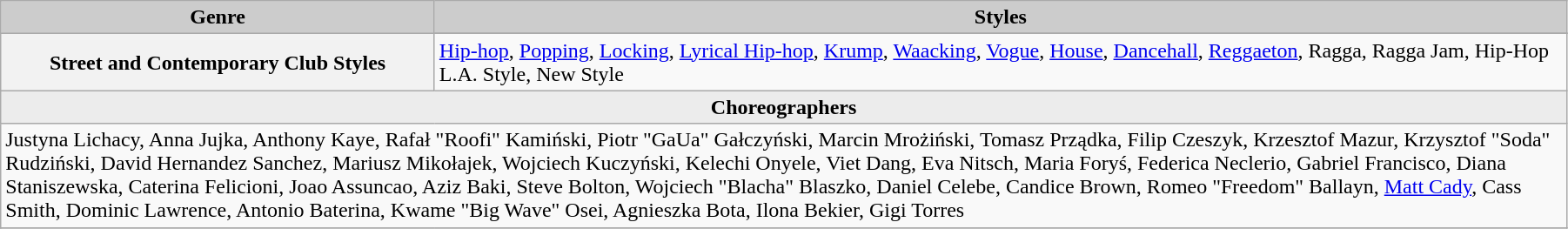<table class=wikitable width="95%">
<tr>
<th scope="column" style="background:#CCCCCC;" width="325">Genre</th>
<th ! scope="column" style="background:#CCCCCC;">Styles</th>
</tr>
<tr>
<th scope="row" rowspan=2>Street and Contemporary Club Styles</th>
</tr>
<tr>
<td><a href='#'>Hip-hop</a>, <a href='#'>Popping</a>, <a href='#'>Locking</a>, <a href='#'>Lyrical Hip-hop</a>, <a href='#'>Krump</a>, <a href='#'>Waacking</a>,  <a href='#'>Vogue</a>, <a href='#'>House</a>, <a href='#'>Dancehall</a>, <a href='#'>Reggaeton</a>, Ragga, Ragga Jam, Hip-Hop L.A. Style, New Style</td>
</tr>
<tr>
<th scope="row" colspan=2 style="background:#ECECEC;">Choreographers</th>
</tr>
<tr>
<td colspan=2>Justyna Lichacy, Anna Jujka, Anthony Kaye, Rafał "Roofi" Kamiński, Piotr "GaUa" Gałczyński, Marcin Mrożiński, Tomasz Prządka, Filip Czeszyk, Krzesztof Mazur, Krzysztof "Soda" Rudziński, David Hernandez Sanchez, Mariusz Mikołajek, Wojciech Kuczyński, Kelechi Onyele, Viet Dang, Eva Nitsch, Maria Foryś, Federica Neclerio, Gabriel Francisco, Diana Staniszewska, Caterina Felicioni, Joao Assuncao, Aziz Baki, Steve Bolton, Wojciech "Blacha" Blaszko, Daniel Celebe, Candice Brown, Romeo "Freedom" Ballayn, <a href='#'>Matt Cady</a>, Cass Smith, Dominic Lawrence, Antonio Baterina, Kwame "Big Wave" Osei, Agnieszka Bota, Ilona Bekier, Gigi Torres</td>
</tr>
<tr>
</tr>
</table>
